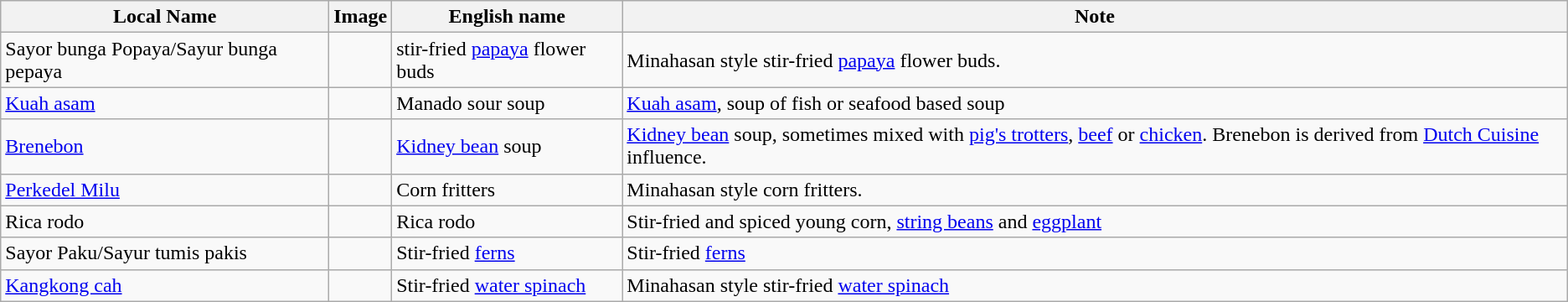<table class="wikitable">
<tr>
<th>Local Name</th>
<th>Image</th>
<th>English name</th>
<th>Note</th>
</tr>
<tr>
<td>Sayor bunga Popaya/Sayur bunga pepaya</td>
<td></td>
<td>stir-fried <a href='#'>papaya</a> flower buds</td>
<td>Minahasan style stir-fried <a href='#'>papaya</a> flower buds.</td>
</tr>
<tr>
<td><a href='#'>Kuah asam</a></td>
<td></td>
<td>Manado sour soup</td>
<td><a href='#'>Kuah asam</a>, soup of fish or seafood based soup</td>
</tr>
<tr>
<td><a href='#'>Brenebon</a></td>
<td></td>
<td><a href='#'>Kidney bean</a> soup</td>
<td><a href='#'>Kidney bean</a> soup, sometimes mixed with <a href='#'>pig's trotters</a>, <a href='#'>beef</a> or <a href='#'>chicken</a>. Brenebon is derived from <a href='#'>Dutch Cuisine</a> influence.</td>
</tr>
<tr>
<td><a href='#'>Perkedel Milu</a></td>
<td></td>
<td>Corn fritters</td>
<td>Minahasan style corn fritters.</td>
</tr>
<tr>
<td>Rica rodo</td>
<td></td>
<td>Rica rodo</td>
<td>Stir-fried and spiced young corn, <a href='#'>string beans</a> and <a href='#'>eggplant</a></td>
</tr>
<tr>
<td>Sayor Paku/Sayur tumis pakis</td>
<td></td>
<td>Stir-fried <a href='#'>ferns</a></td>
<td>Stir-fried <a href='#'>ferns</a></td>
</tr>
<tr>
<td><a href='#'>Kangkong cah</a></td>
<td></td>
<td>Stir-fried <a href='#'>water spinach</a></td>
<td>Minahasan style stir-fried <a href='#'>water spinach</a></td>
</tr>
</table>
